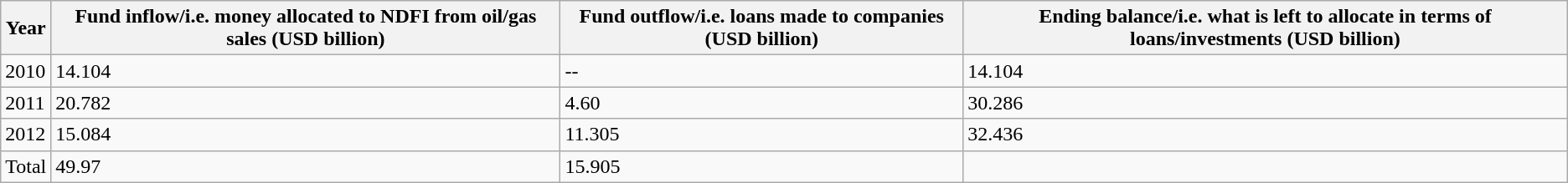<table class="wikitable">
<tr>
<th>Year</th>
<th>Fund inflow/i.e. money allocated to NDFI from oil/gas sales (USD billion)</th>
<th>Fund outflow/i.e. loans made to companies (USD billion)</th>
<th>Ending balance/i.e. what is left to allocate in terms of loans/investments (USD billion)</th>
</tr>
<tr>
<td>2010</td>
<td>14.104</td>
<td>--</td>
<td>14.104</td>
</tr>
<tr>
<td>2011</td>
<td>20.782</td>
<td>4.60</td>
<td>30.286</td>
</tr>
<tr>
<td>2012</td>
<td>15.084</td>
<td>11.305</td>
<td>32.436</td>
</tr>
<tr>
<td>Total</td>
<td>49.97</td>
<td>15.905</td>
<td></td>
</tr>
</table>
